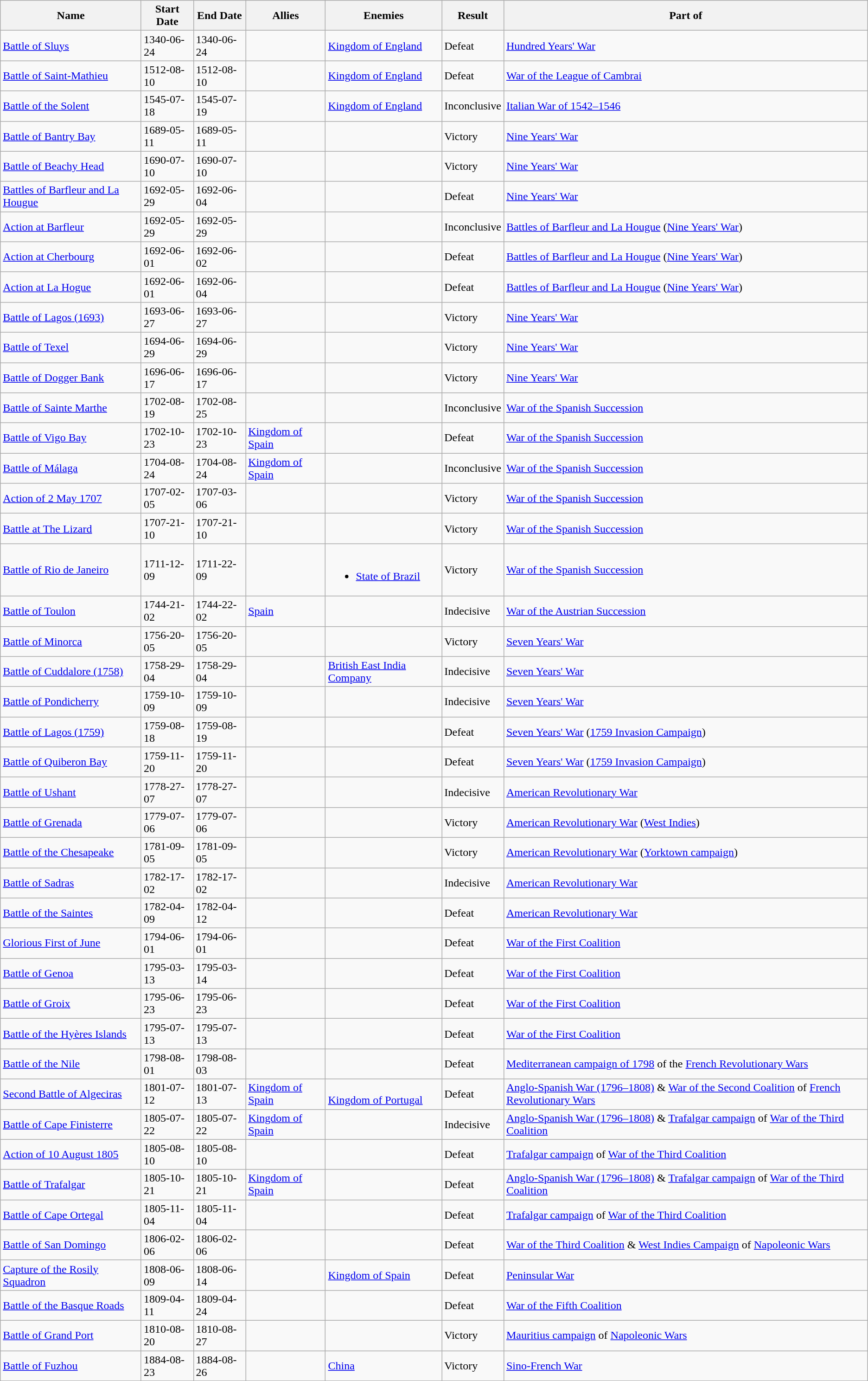<table class="wikitable sortable" style="font-size:100%;">
<tr>
<th>Name</th>
<th>Start Date</th>
<th>End Date</th>
<th>Allies</th>
<th>Enemies</th>
<th><strong>Result</strong></th>
<th>Part of</th>
</tr>
<tr>
<td><a href='#'>Battle of Sluys</a></td>
<td>1340-06-24</td>
<td>1340-06-24</td>
<td></td>
<td> <a href='#'>Kingdom of England</a></td>
<td>Defeat</td>
<td><a href='#'>Hundred Years' War</a></td>
</tr>
<tr>
<td><a href='#'>Battle of Saint-Mathieu</a></td>
<td>1512-08-10</td>
<td>1512-08-10</td>
<td></td>
<td> <a href='#'>Kingdom of England</a></td>
<td>Defeat</td>
<td><a href='#'>War of the League of Cambrai</a></td>
</tr>
<tr>
<td><a href='#'>Battle of the Solent</a></td>
<td>1545-07-18</td>
<td>1545-07-19</td>
<td></td>
<td> <a href='#'>Kingdom of England</a></td>
<td>Inconclusive</td>
<td><a href='#'>Italian War of 1542–1546</a></td>
</tr>
<tr>
<td><a href='#'>Battle of Bantry Bay</a></td>
<td>1689-05-11</td>
<td>1689-05-11</td>
<td></td>
<td></td>
<td>Victory</td>
<td><a href='#'>Nine Years' War</a></td>
</tr>
<tr>
<td><a href='#'>Battle of Beachy Head</a></td>
<td>1690-07-10</td>
<td>1690-07-10</td>
<td></td>
<td><br></td>
<td>Victory</td>
<td><a href='#'>Nine Years' War</a></td>
</tr>
<tr>
<td><a href='#'>Battles of Barfleur and La Hougue</a></td>
<td>1692-05-29</td>
<td>1692-06-04</td>
<td></td>
<td><br></td>
<td>Defeat</td>
<td><a href='#'>Nine Years' War</a></td>
</tr>
<tr>
<td><a href='#'>Action at Barfleur</a></td>
<td>1692-05-29</td>
<td>1692-05-29</td>
<td></td>
<td><br></td>
<td>Inconclusive</td>
<td><a href='#'>Battles of Barfleur and La Hougue</a> (<a href='#'>Nine Years' War</a>)</td>
</tr>
<tr>
<td><a href='#'>Action at Cherbourg</a></td>
<td>1692-06-01</td>
<td>1692-06-02</td>
<td></td>
<td><br></td>
<td>Defeat</td>
<td><a href='#'>Battles of Barfleur and La Hougue</a> (<a href='#'>Nine Years' War</a>)</td>
</tr>
<tr>
<td><a href='#'>Action at La Hogue</a></td>
<td>1692-06-01</td>
<td>1692-06-04</td>
<td></td>
<td><br></td>
<td>Defeat</td>
<td><a href='#'>Battles of Barfleur and La Hougue</a> (<a href='#'>Nine Years' War</a>)</td>
</tr>
<tr>
<td><a href='#'>Battle of Lagos (1693)</a></td>
<td>1693-06-27</td>
<td>1693-06-27</td>
<td></td>
<td><br></td>
<td>Victory</td>
<td><a href='#'>Nine Years' War</a></td>
</tr>
<tr>
<td><a href='#'>Battle of Texel</a></td>
<td>1694-06-29</td>
<td>1694-06-29</td>
<td></td>
<td></td>
<td>Victory</td>
<td><a href='#'>Nine Years' War</a></td>
</tr>
<tr>
<td><a href='#'>Battle of Dogger Bank</a></td>
<td>1696-06-17</td>
<td>1696-06-17</td>
<td></td>
<td></td>
<td>Victory</td>
<td><a href='#'>Nine Years' War</a></td>
</tr>
<tr>
<td><a href='#'>Battle of Sainte Marthe</a></td>
<td>1702-08-19</td>
<td>1702-08-25</td>
<td></td>
<td></td>
<td>Inconclusive</td>
<td><a href='#'>War of the Spanish Succession</a></td>
</tr>
<tr>
<td><a href='#'>Battle of Vigo Bay</a></td>
<td>1702-10-23</td>
<td>1702-10-23</td>
<td> <a href='#'>Kingdom of Spain</a></td>
<td><br></td>
<td>Defeat</td>
<td><a href='#'>War of the Spanish Succession</a></td>
</tr>
<tr>
<td><a href='#'>Battle of Málaga</a></td>
<td>1704-08-24</td>
<td>1704-08-24</td>
<td> <a href='#'>Kingdom of Spain</a></td>
<td><br></td>
<td>Inconclusive</td>
<td><a href='#'>War of the Spanish Succession</a></td>
</tr>
<tr>
<td><a href='#'>Action of 2 May 1707</a></td>
<td>1707-02-05</td>
<td>1707-03-06</td>
<td></td>
<td></td>
<td>Victory</td>
<td><a href='#'>War of the Spanish Succession</a></td>
</tr>
<tr>
<td><a href='#'>Battle at The Lizard</a></td>
<td>1707-21-10</td>
<td>1707-21-10</td>
<td></td>
<td></td>
<td>Victory</td>
<td><a href='#'>War of the Spanish Succession</a></td>
</tr>
<tr>
<td><a href='#'>Battle of Rio de Janeiro</a></td>
<td>1711-12-09</td>
<td>1711-22-09</td>
<td></td>
<td><br><ul><li> <a href='#'>State of Brazil</a></li></ul></td>
<td>Victory</td>
<td><a href='#'>War of the Spanish Succession</a></td>
</tr>
<tr>
<td><a href='#'>Battle of Toulon</a></td>
<td>1744-21-02</td>
<td>1744-22-02</td>
<td> <a href='#'>Spain</a></td>
<td></td>
<td>Indecisive</td>
<td><a href='#'>War of the Austrian Succession</a></td>
</tr>
<tr>
<td><a href='#'>Battle of Minorca</a></td>
<td>1756-20-05</td>
<td>1756-20-05</td>
<td></td>
<td></td>
<td>Victory</td>
<td><a href='#'>Seven Years' War</a></td>
</tr>
<tr>
<td><a href='#'>Battle of Cuddalore (1758)</a></td>
<td>1758-29-04</td>
<td>1758-29-04</td>
<td></td>
<td> <a href='#'>British East India Company</a></td>
<td>Indecisive</td>
<td><a href='#'>Seven Years' War</a></td>
</tr>
<tr>
<td><a href='#'>Battle of Pondicherry</a></td>
<td>1759-10-09</td>
<td>1759-10-09</td>
<td></td>
<td></td>
<td>Indecisive</td>
<td><a href='#'>Seven Years' War</a></td>
</tr>
<tr>
<td><a href='#'>Battle of Lagos (1759)</a></td>
<td>1759-08-18</td>
<td>1759-08-19</td>
<td></td>
<td></td>
<td>Defeat</td>
<td><a href='#'>Seven Years' War</a> (<a href='#'>1759 Invasion Campaign</a>)</td>
</tr>
<tr>
<td><a href='#'>Battle of Quiberon Bay</a></td>
<td>1759-11-20</td>
<td>1759-11-20</td>
<td></td>
<td></td>
<td>Defeat</td>
<td><a href='#'>Seven Years' War</a> (<a href='#'>1759 Invasion Campaign</a>)</td>
</tr>
<tr>
<td><a href='#'>Battle of Ushant</a></td>
<td>1778-27-07</td>
<td>1778-27-07</td>
<td></td>
<td></td>
<td>Indecisive</td>
<td><a href='#'>American Revolutionary War</a></td>
</tr>
<tr>
<td><a href='#'>Battle of Grenada</a></td>
<td>1779-07-06</td>
<td>1779-07-06</td>
<td></td>
<td></td>
<td>Victory</td>
<td><a href='#'>American Revolutionary War</a> (<a href='#'>West Indies</a>)</td>
</tr>
<tr>
<td><a href='#'>Battle of the Chesapeake</a></td>
<td>1781-09-05</td>
<td>1781-09-05</td>
<td></td>
<td></td>
<td>Victory</td>
<td><a href='#'>American Revolutionary War</a> (<a href='#'>Yorktown campaign</a>)</td>
</tr>
<tr>
<td><a href='#'>Battle of Sadras</a></td>
<td>1782-17-02</td>
<td>1782-17-02</td>
<td></td>
<td></td>
<td>Indecisive</td>
<td><a href='#'>American Revolutionary War</a></td>
</tr>
<tr>
<td><a href='#'>Battle of the Saintes</a></td>
<td>1782-04-09</td>
<td>1782-04-12</td>
<td></td>
<td></td>
<td>Defeat</td>
<td><a href='#'>American Revolutionary War</a></td>
</tr>
<tr>
<td><a href='#'>Glorious First of June</a></td>
<td>1794-06-01</td>
<td>1794-06-01</td>
<td></td>
<td></td>
<td>Defeat</td>
<td><a href='#'>War of the First Coalition</a></td>
</tr>
<tr>
<td><a href='#'>Battle of Genoa</a></td>
<td>1795-03-13</td>
<td>1795-03-14</td>
<td></td>
<td><br></td>
<td>Defeat</td>
<td><a href='#'>War of the First Coalition</a></td>
</tr>
<tr>
<td><a href='#'>Battle of Groix</a></td>
<td>1795-06-23</td>
<td>1795-06-23</td>
<td></td>
<td></td>
<td>Defeat</td>
<td><a href='#'>War of the First Coalition</a></td>
</tr>
<tr>
<td><a href='#'>Battle of the Hyères Islands</a></td>
<td>1795-07-13</td>
<td>1795-07-13</td>
<td></td>
<td><br></td>
<td>Defeat</td>
<td><a href='#'>War of the First Coalition</a></td>
</tr>
<tr>
<td><a href='#'>Battle of the Nile</a></td>
<td>1798-08-01</td>
<td>1798-08-03</td>
<td></td>
<td></td>
<td>Defeat</td>
<td><a href='#'>Mediterranean campaign of 1798</a> of the <a href='#'>French Revolutionary Wars</a></td>
</tr>
<tr>
<td><a href='#'>Second Battle of Algeciras</a></td>
<td>1801-07-12</td>
<td>1801-07-13</td>
<td> <a href='#'>Kingdom of Spain</a></td>
<td><br> <a href='#'>Kingdom of Portugal</a></td>
<td>Defeat</td>
<td><a href='#'>Anglo-Spanish War (1796–1808)</a> & <a href='#'>War of the Second Coalition</a> of <a href='#'>French Revolutionary Wars</a></td>
</tr>
<tr>
<td><a href='#'>Battle of Cape Finisterre</a></td>
<td>1805-07-22</td>
<td>1805-07-22</td>
<td> <a href='#'>Kingdom of Spain</a></td>
<td></td>
<td>Indecisive</td>
<td><a href='#'>Anglo-Spanish War (1796–1808)</a> & <a href='#'>Trafalgar campaign</a> of <a href='#'>War of the Third Coalition</a></td>
</tr>
<tr>
<td><a href='#'>Action of 10 August 1805</a></td>
<td>1805-08-10</td>
<td>1805-08-10</td>
<td></td>
<td></td>
<td>Defeat</td>
<td><a href='#'>Trafalgar campaign</a> of <a href='#'>War of the Third Coalition</a></td>
</tr>
<tr>
<td><a href='#'>Battle of Trafalgar</a></td>
<td>1805-10-21</td>
<td>1805-10-21</td>
<td> <a href='#'>Kingdom of Spain</a></td>
<td></td>
<td>Defeat</td>
<td><a href='#'>Anglo-Spanish War (1796–1808)</a> & <a href='#'>Trafalgar campaign</a> of <a href='#'>War of the Third Coalition</a></td>
</tr>
<tr>
<td><a href='#'>Battle of Cape Ortegal</a></td>
<td>1805-11-04</td>
<td>1805-11-04</td>
<td></td>
<td></td>
<td>Defeat</td>
<td><a href='#'>Trafalgar campaign</a> of <a href='#'>War of the Third Coalition</a></td>
</tr>
<tr>
<td><a href='#'>Battle of San Domingo</a></td>
<td>1806-02-06</td>
<td>1806-02-06</td>
<td></td>
<td></td>
<td>Defeat</td>
<td><a href='#'>War of the Third Coalition</a> & <a href='#'>West Indies Campaign</a> of <a href='#'>Napoleonic Wars</a></td>
</tr>
<tr>
<td><a href='#'>Capture of the Rosily Squadron</a></td>
<td>1808-06-09</td>
<td>1808-06-14</td>
<td></td>
<td> <a href='#'>Kingdom of Spain</a></td>
<td>Defeat</td>
<td><a href='#'>Peninsular War</a></td>
</tr>
<tr>
<td><a href='#'>Battle of the Basque Roads</a></td>
<td>1809-04-11</td>
<td>1809-04-24</td>
<td></td>
<td></td>
<td>Defeat</td>
<td><a href='#'>War of the Fifth Coalition</a></td>
</tr>
<tr>
<td><a href='#'>Battle of Grand Port</a></td>
<td>1810-08-20</td>
<td>1810-08-27</td>
<td></td>
<td></td>
<td>Victory</td>
<td><a href='#'>Mauritius campaign</a> of <a href='#'>Napoleonic Wars</a></td>
</tr>
<tr>
<td><a href='#'>Battle of Fuzhou</a></td>
<td>1884-08-23</td>
<td>1884-08-26</td>
<td></td>
<td> <a href='#'>China</a></td>
<td>Victory</td>
<td><a href='#'>Sino-French War</a></td>
</tr>
</table>
